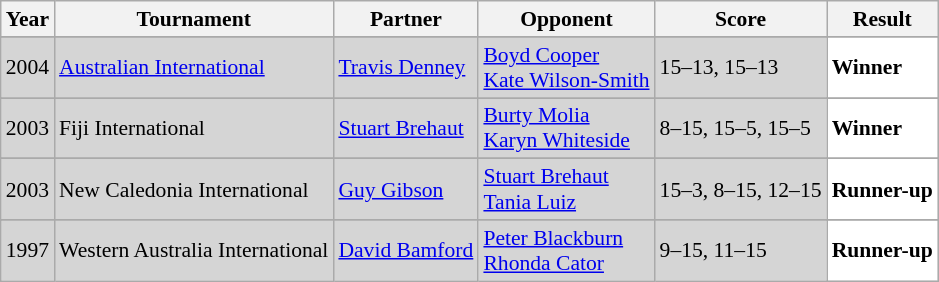<table class="sortable wikitable" style="font-size: 90%;">
<tr>
<th>Year</th>
<th>Tournament</th>
<th>Partner</th>
<th>Opponent</th>
<th>Score</th>
<th>Result</th>
</tr>
<tr>
</tr>
<tr style="background:#D5D5D5">
<td align="center">2004</td>
<td align="left"><a href='#'>Australian International</a></td>
<td align="left"> <a href='#'>Travis Denney</a></td>
<td align="left"> <a href='#'>Boyd Cooper</a> <br>  <a href='#'>Kate Wilson-Smith</a></td>
<td align="left">15–13, 15–13</td>
<td style="text-align:left; background:white"> <strong>Winner</strong></td>
</tr>
<tr>
</tr>
<tr style="background:#D5D5D5">
<td align="center">2003</td>
<td align="left">Fiji International</td>
<td align="left"> <a href='#'>Stuart Brehaut</a></td>
<td align="left"> <a href='#'>Burty Molia</a> <br>  <a href='#'>Karyn Whiteside</a></td>
<td align="left">8–15, 15–5, 15–5</td>
<td style="text-align:left; background:white"> <strong>Winner</strong></td>
</tr>
<tr>
</tr>
<tr style="background:#D5D5D5">
<td align="center">2003</td>
<td align="left">New Caledonia International</td>
<td align="left"> <a href='#'>Guy Gibson</a></td>
<td align="left"> <a href='#'>Stuart Brehaut</a> <br>  <a href='#'>Tania Luiz</a></td>
<td align="left">15–3, 8–15, 12–15</td>
<td style="text-align:left; background:white"> <strong>Runner-up</strong></td>
</tr>
<tr>
</tr>
<tr style="background:#D5D5D5">
<td align="center">1997</td>
<td align="left">Western Australia International</td>
<td align="left"> <a href='#'>David Bamford</a></td>
<td align="left"> <a href='#'>Peter Blackburn</a> <br>  <a href='#'>Rhonda Cator</a></td>
<td align="left">9–15, 11–15</td>
<td style="text-align:left; background:white"> <strong>Runner-up</strong></td>
</tr>
</table>
